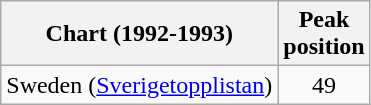<table class="wikitable">
<tr>
<th>Chart (1992-1993)</th>
<th>Peak<br>position</th>
</tr>
<tr>
<td>Sweden (<a href='#'>Sverigetopplistan</a>)</td>
<td align="center">49</td>
</tr>
</table>
